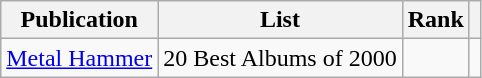<table class="wikitable sortable">
<tr>
<th>Publication</th>
<th>List</th>
<th>Rank</th>
<th class="unsortable"></th>
</tr>
<tr>
<td><a href='#'>Metal Hammer</a></td>
<td>20 Best Albums of 2000</td>
<td></td>
<td></td>
</tr>
</table>
